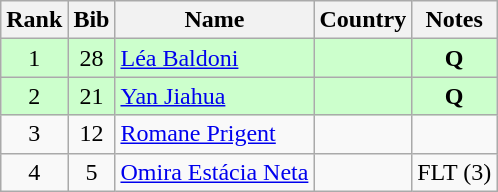<table class="wikitable" style="text-align:center;">
<tr>
<th>Rank</th>
<th>Bib</th>
<th>Name</th>
<th>Country</th>
<th>Notes</th>
</tr>
<tr bgcolor=ccffcc>
<td>1</td>
<td>28</td>
<td align=left><a href='#'>Léa Baldoni</a></td>
<td align=left></td>
<td><strong>Q</strong></td>
</tr>
<tr bgcolor=ccffcc>
<td>2</td>
<td>21</td>
<td align=left><a href='#'>Yan Jiahua</a></td>
<td align=left></td>
<td><strong>Q</strong></td>
</tr>
<tr>
<td>3</td>
<td>12</td>
<td align=left><a href='#'>Romane Prigent</a></td>
<td align=left></td>
<td></td>
</tr>
<tr>
<td>4</td>
<td>5</td>
<td align=left><a href='#'>Omira Estácia Neta</a></td>
<td align=left></td>
<td>FLT (3)</td>
</tr>
</table>
